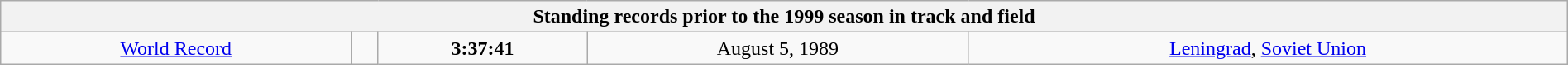<table class="wikitable" style="text-align:center; width:100%">
<tr>
<th colspan="5">Standing records prior to the 1999 season in track and field</th>
</tr>
<tr>
<td><a href='#'>World Record</a></td>
<td></td>
<td><strong>3:37:41</strong></td>
<td>August 5, 1989</td>
<td> <a href='#'>Leningrad</a>, <a href='#'>Soviet Union</a></td>
</tr>
</table>
